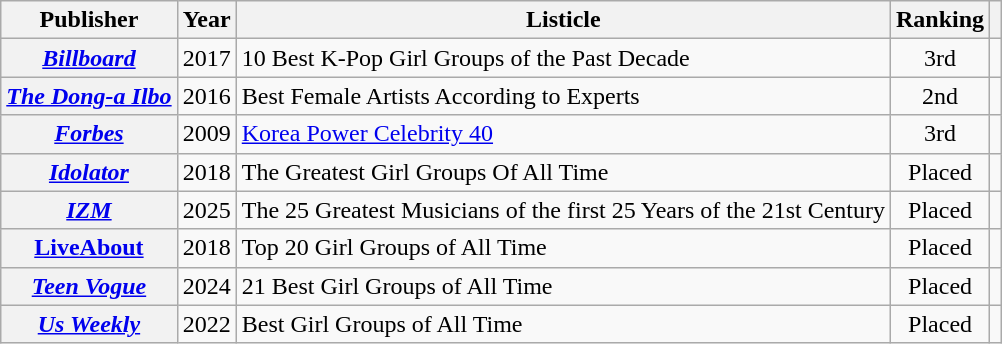<table class="wikitable plainrowheaders sortable" style="margin-right: 0;">
<tr>
<th scope="col">Publisher</th>
<th scope="col">Year</th>
<th scope="col">Listicle</th>
<th scope="col">Ranking</th>
<th scope="col" class="unsortable"></th>
</tr>
<tr>
<th scope="row"><em><a href='#'>Billboard</a></em></th>
<td style="text-align:center;">2017</td>
<td>10 Best K-Pop Girl Groups of the Past Decade</td>
<td style="text-align:center;">3rd</td>
<td style="text-align:center;"></td>
</tr>
<tr>
<th scope="row"><em><a href='#'>The Dong-a Ilbo</a></em></th>
<td style="text-align:center;">2016</td>
<td>Best Female Artists According to Experts</td>
<td style="text-align:center;">2nd</td>
<td style="text-align:center;"></td>
</tr>
<tr>
<th scope="row"><em><a href='#'>Forbes</a></em></th>
<td style="text-align:center;">2009</td>
<td><a href='#'>Korea Power Celebrity 40</a></td>
<td style="text-align:center;">3rd</td>
<td style="text-align:center;"></td>
</tr>
<tr>
<th scope="row"><em><a href='#'>Idolator</a></em></th>
<td style="text-align:center;">2018</td>
<td>The Greatest Girl Groups Of All Time</td>
<td style="text-align:center;">Placed</td>
<td style="text-align:center;"></td>
</tr>
<tr>
<th scope="row"><em><a href='#'>IZM</a></em></th>
<td style="text-align:center;">2025</td>
<td style="text-align:center;">The 25 Greatest Musicians of the first 25 Years of the 21st Century</td>
<td style="text-align:center;">Placed</td>
<td style="text-align:center;"></td>
</tr>
<tr>
<th scope="row"><a href='#'>LiveAbout</a></th>
<td style="text-align:center;">2018</td>
<td>Top 20 Girl Groups of All Time</td>
<td style="text-align:center;">Placed</td>
<td style="text-align:center;"></td>
</tr>
<tr>
<th scope="row"><em><a href='#'>Teen Vogue</a></em></th>
<td style="text-align:center;">2024</td>
<td style="text-align:left">21 Best Girl Groups of All Time</td>
<td style="text-align:center;">Placed</td>
<td style="text-align:center;"></td>
</tr>
<tr>
<th scope="row"><em><a href='#'>Us Weekly</a></em></th>
<td style="text-align:center;">2022</td>
<td>Best Girl Groups of All Time</td>
<td style="text-align:center;">Placed</td>
<td style="text-align:center;"></td>
</tr>
</table>
